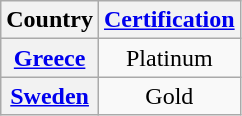<table class="wikitable plainrowheaders sortable" style="text-align:center;">
<tr>
<th scope="col">Country</th>
<th scope="col"><a href='#'>Certification</a></th>
</tr>
<tr>
<th scope="row"><a href='#'>Greece</a></th>
<td>Platinum</td>
</tr>
<tr>
<th scope="row"><a href='#'>Sweden</a></th>
<td>Gold</td>
</tr>
</table>
